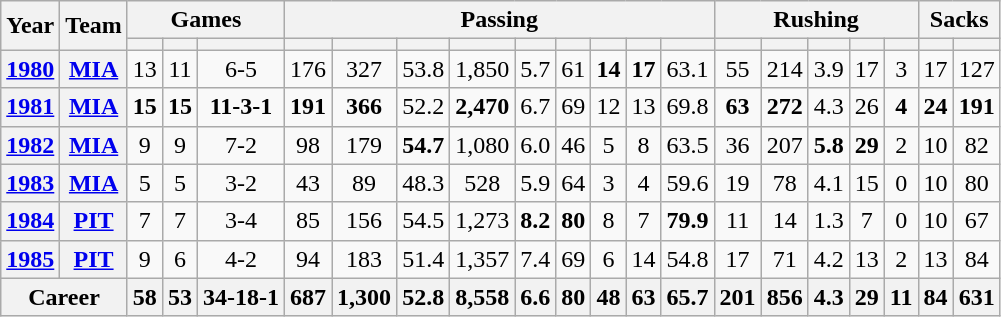<table class="wikitable" style="text-align:center;">
<tr>
<th rowspan="2">Year</th>
<th rowspan="2">Team</th>
<th colspan="3">Games</th>
<th colspan="9">Passing</th>
<th colspan="5">Rushing</th>
<th colspan="2">Sacks</th>
</tr>
<tr>
<th></th>
<th></th>
<th></th>
<th></th>
<th></th>
<th></th>
<th></th>
<th></th>
<th></th>
<th></th>
<th></th>
<th></th>
<th></th>
<th></th>
<th></th>
<th></th>
<th></th>
<th></th>
<th></th>
</tr>
<tr>
<th><a href='#'>1980</a></th>
<th><a href='#'>MIA</a></th>
<td>13</td>
<td>11</td>
<td>6-5</td>
<td>176</td>
<td>327</td>
<td>53.8</td>
<td>1,850</td>
<td>5.7</td>
<td>61</td>
<td><strong>14</strong></td>
<td><strong>17</strong></td>
<td>63.1</td>
<td>55</td>
<td>214</td>
<td>3.9</td>
<td>17</td>
<td>3</td>
<td>17</td>
<td>127</td>
</tr>
<tr>
<th><a href='#'>1981</a></th>
<th><a href='#'>MIA</a></th>
<td><strong>15</strong></td>
<td><strong>15</strong></td>
<td><strong>11-3-1</strong></td>
<td><strong>191</strong></td>
<td><strong>366</strong></td>
<td>52.2</td>
<td><strong>2,470</strong></td>
<td>6.7</td>
<td>69</td>
<td>12</td>
<td>13</td>
<td>69.8</td>
<td><strong>63</strong></td>
<td><strong>272</strong></td>
<td>4.3</td>
<td>26</td>
<td><strong>4</strong></td>
<td><strong>24</strong></td>
<td><strong>191</strong></td>
</tr>
<tr>
<th><a href='#'>1982</a></th>
<th><a href='#'>MIA</a></th>
<td>9</td>
<td>9</td>
<td>7-2</td>
<td>98</td>
<td>179</td>
<td><strong>54.7</strong></td>
<td>1,080</td>
<td>6.0</td>
<td>46</td>
<td>5</td>
<td>8</td>
<td>63.5</td>
<td>36</td>
<td>207</td>
<td><strong>5.8</strong></td>
<td><strong>29</strong></td>
<td>2</td>
<td>10</td>
<td>82</td>
</tr>
<tr>
<th><a href='#'>1983</a></th>
<th><a href='#'>MIA</a></th>
<td>5</td>
<td>5</td>
<td>3-2</td>
<td>43</td>
<td>89</td>
<td>48.3</td>
<td>528</td>
<td>5.9</td>
<td>64</td>
<td>3</td>
<td>4</td>
<td>59.6</td>
<td>19</td>
<td>78</td>
<td>4.1</td>
<td>15</td>
<td>0</td>
<td>10</td>
<td>80</td>
</tr>
<tr>
<th><a href='#'>1984</a></th>
<th><a href='#'>PIT</a></th>
<td>7</td>
<td>7</td>
<td>3-4</td>
<td>85</td>
<td>156</td>
<td>54.5</td>
<td>1,273</td>
<td><strong>8.2</strong></td>
<td><strong>80</strong></td>
<td>8</td>
<td>7</td>
<td><strong>79.9</strong></td>
<td>11</td>
<td>14</td>
<td>1.3</td>
<td>7</td>
<td>0</td>
<td>10</td>
<td>67</td>
</tr>
<tr>
<th><a href='#'>1985</a></th>
<th><a href='#'>PIT</a></th>
<td>9</td>
<td>6</td>
<td>4-2</td>
<td>94</td>
<td>183</td>
<td>51.4</td>
<td>1,357</td>
<td>7.4</td>
<td>69</td>
<td>6</td>
<td>14</td>
<td>54.8</td>
<td>17</td>
<td>71</td>
<td>4.2</td>
<td>13</td>
<td>2</td>
<td>13</td>
<td>84</td>
</tr>
<tr>
<th colspan="2">Career</th>
<th>58</th>
<th>53</th>
<th>34-18-1</th>
<th>687</th>
<th>1,300</th>
<th>52.8</th>
<th>8,558</th>
<th>6.6</th>
<th>80</th>
<th>48</th>
<th>63</th>
<th>65.7</th>
<th>201</th>
<th>856</th>
<th>4.3</th>
<th>29</th>
<th>11</th>
<th>84</th>
<th>631</th>
</tr>
</table>
